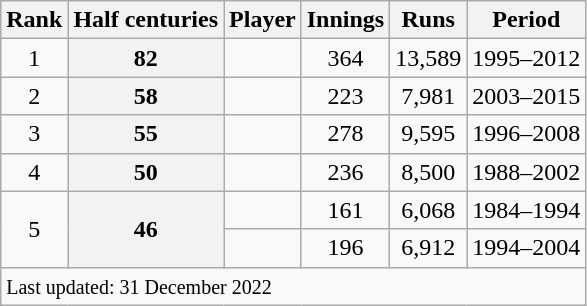<table class="wikitable plainrowheaders sortable">
<tr>
<th scope=col>Rank</th>
<th scope=col>Half centuries</th>
<th scope=col>Player</th>
<th scope=col>Innings</th>
<th scope=col>Runs</th>
<th scope=col>Period</th>
</tr>
<tr>
<td align=center>1</td>
<th scope=row style=text-align:center;>82</th>
<td></td>
<td align=center>364</td>
<td align=center>13,589</td>
<td>1995–2012</td>
</tr>
<tr>
<td align=center>2</td>
<th scope=row style=text-align:center;>58</th>
<td></td>
<td align=center>223</td>
<td align=center>7,981</td>
<td>2003–2015</td>
</tr>
<tr>
<td align=center>3</td>
<th scope=row style=text-align:center;>55</th>
<td></td>
<td align=center>278</td>
<td align=center>9,595</td>
<td>1996–2008</td>
</tr>
<tr>
<td align=center>4</td>
<th scope=row style=text-align:center;>50</th>
<td></td>
<td align=center>236</td>
<td align=center>8,500</td>
<td>1988–2002</td>
</tr>
<tr>
<td align=center rowspan=2>5</td>
<th scope=row style=text-align:center; rowspan=2>46</th>
<td></td>
<td align=center>161</td>
<td align=center>6,068</td>
<td>1984–1994</td>
</tr>
<tr>
<td></td>
<td align=center>196</td>
<td align=center>6,912</td>
<td>1994–2004</td>
</tr>
<tr class=sortbottom>
<td colspan=6><small>Last updated: 31 December 2022</small></td>
</tr>
</table>
